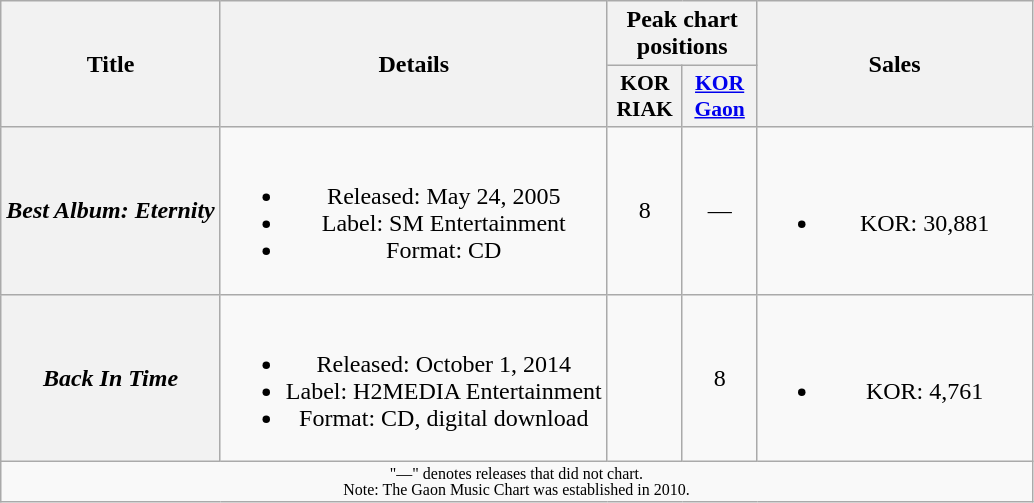<table class="wikitable plainrowheaders" style="text-align:center;">
<tr>
<th scope="col" rowspan="2">Title</th>
<th scope="col" rowspan="2">Details</th>
<th colspan="2">Peak chart positions</th>
<th scope="col" rowspan="2" style="width:11em;">Sales</th>
</tr>
<tr>
<th style="width:3em;font-size:90%">KOR<br>RIAK<br></th>
<th style="width:3em;font-size:90%"><a href='#'>KOR<br>Gaon</a><br></th>
</tr>
<tr>
<th scope="row"><em>Best Album: Eternity</em></th>
<td><br><ul><li>Released: May 24, 2005</li><li>Label: SM Entertainment</li><li>Format: CD</li></ul></td>
<td>8</td>
<td>—</td>
<td><br><ul><li>KOR: 30,881</li></ul></td>
</tr>
<tr>
<th scope="row"><em>Back In Time</em></th>
<td><br><ul><li>Released: October 1, 2014</li><li>Label: H2MEDIA Entertainment</li><li>Format: CD, digital download</li></ul></td>
<td></td>
<td>8</td>
<td><br><ul><li>KOR: 4,761</li></ul></td>
</tr>
<tr>
<td colspan="5" style="font-size:8pt;">"—" denotes releases that did not chart.<br>Note: The Gaon Music Chart was established in 2010.</td>
</tr>
</table>
